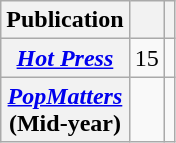<table class="wikitable plainrowheaders">
<tr>
<th scope="col">Publication</th>
<th scope="col"></th>
<th scope="col"></th>
</tr>
<tr>
<th scope="row"><em><a href='#'>Hot Press</a></em></th>
<td>15</td>
<td></td>
</tr>
<tr>
<th scope="row"><em><a href='#'>PopMatters</a></em><br>(Mid-year)</th>
<td></td>
<td></td>
</tr>
</table>
